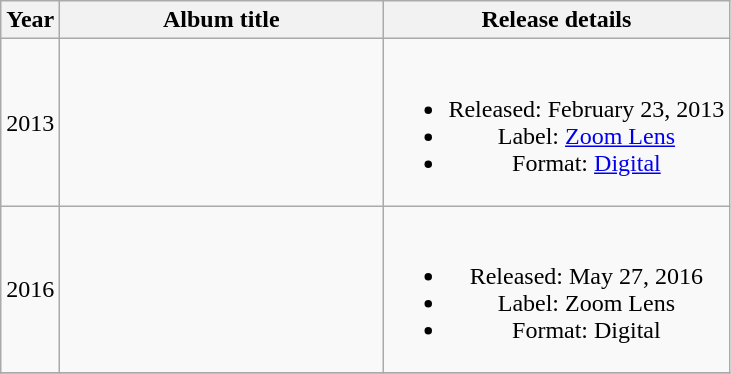<table class="wikitable plainrowheaders" style="text-align:center;">
<tr>
<th>Year</th>
<th scope="col" rowspan="1" style="width:13em;">Album title</th>
<th scope="col" rowspan="1">Release details</th>
</tr>
<tr>
<td>2013</td>
<td></td>
<td><br><ul><li>Released: February 23, 2013</li><li>Label: <a href='#'>Zoom Lens</a></li><li>Format: <a href='#'>Digital</a></li></ul></td>
</tr>
<tr>
<td>2016</td>
<td></td>
<td><br><ul><li>Released: May 27, 2016</li><li>Label: Zoom Lens</li><li>Format: Digital</li></ul></td>
</tr>
<tr>
</tr>
</table>
